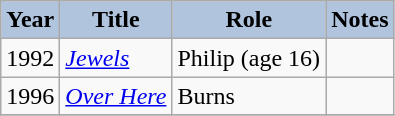<table class="wikitable">
<tr>
<th style="background:#B0C4DE;">Year</th>
<th style="background:#B0C4DE;">Title</th>
<th style="background:#B0C4DE;">Role</th>
<th style="background:#B0C4DE;">Notes</th>
</tr>
<tr>
<td>1992</td>
<td><em><a href='#'>Jewels</a></em></td>
<td>Philip (age 16)</td>
<td></td>
</tr>
<tr>
<td>1996</td>
<td><em><a href='#'>Over Here</a></em></td>
<td>Burns</td>
<td></td>
</tr>
<tr>
</tr>
</table>
